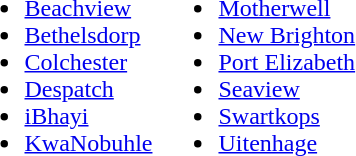<table>
<tr style="vertical-align:top">
<td><br><ul><li><a href='#'>Beachview</a></li><li><a href='#'>Bethelsdorp</a></li><li><a href='#'>Colchester</a></li><li><a href='#'>Despatch</a></li><li><a href='#'>iBhayi</a></li><li><a href='#'>KwaNobuhle</a></li></ul></td>
<td><br><ul><li><a href='#'>Motherwell</a></li><li><a href='#'>New Brighton</a></li><li><a href='#'>Port Elizabeth</a></li><li><a href='#'>Seaview</a></li><li><a href='#'>Swartkops</a></li><li><a href='#'>Uitenhage</a></li></ul></td>
</tr>
</table>
